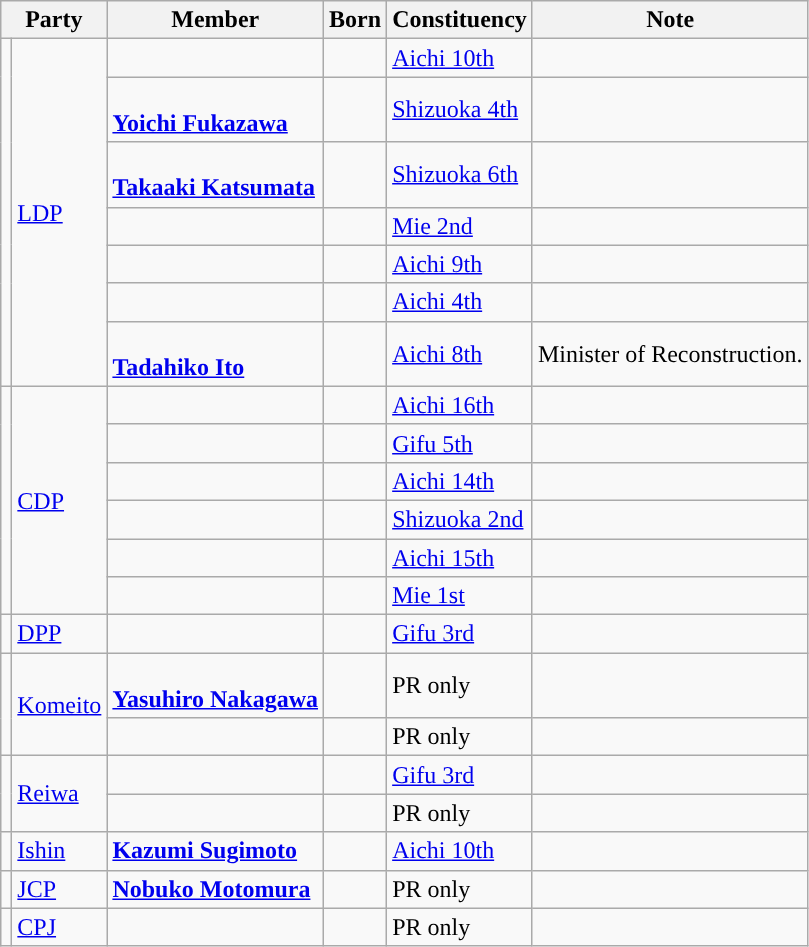<table class="wikitable">
<tr>
<th colspan=2>Party</th>
<th>Member</th>
<th>Born</th>
<th>Constituency</th>
<th>Note</th>
</tr>
<tr>
<td rowspan=7 style="background-color:"></td>
<td rowspan=7><a href='#'>LDP</a></td>
<td><strong></strong></td>
<td></td>
<td><a href='#'>Aichi 10th</a></td>
<td></td>
</tr>
<tr>
<td><br><strong><a href='#'>Yoichi Fukazawa</a></strong></td>
<td></td>
<td><a href='#'>Shizuoka 4th</a></td>
<td></td>
</tr>
<tr>
<td><br><strong><a href='#'>Takaaki Katsumata</a></strong></td>
<td></td>
<td><a href='#'>Shizuoka 6th</a></td>
<td></td>
</tr>
<tr>
<td><strong></strong></td>
<td></td>
<td><a href='#'>Mie 2nd</a></td>
<td></td>
</tr>
<tr>
<td><br><strong></strong></td>
<td></td>
<td><a href='#'>Aichi 9th</a></td>
<td></td>
</tr>
<tr>
<td><br><strong></strong></td>
<td></td>
<td><a href='#'>Aichi 4th</a></td>
<td></td>
</tr>
<tr>
<td><br><strong><a href='#'>Tadahiko Ito</a></strong></td>
<td></td>
<td><a href='#'>Aichi 8th</a></td>
<td>Minister of Reconstruction.</td>
</tr>
<tr>
<td rowspan=6 style="background-color:"></td>
<td rowspan=6><a href='#'>CDP</a></td>
<td><strong></strong></td>
<td></td>
<td><a href='#'>Aichi 16th</a></td>
<td></td>
</tr>
<tr>
<td><strong></strong></td>
<td></td>
<td><a href='#'>Gifu 5th</a></td>
<td></td>
</tr>
<tr>
<td><strong></strong></td>
<td></td>
<td><a href='#'>Aichi 14th</a></td>
<td></td>
</tr>
<tr>
<td><strong></strong></td>
<td></td>
<td><a href='#'>Shizuoka 2nd</a></td>
<td></td>
</tr>
<tr>
<td><strong></strong></td>
<td></td>
<td><a href='#'>Aichi 15th</a></td>
<td></td>
</tr>
<tr>
<td><strong></strong></td>
<td></td>
<td><a href='#'>Mie 1st</a></td>
<td></td>
</tr>
<tr>
<td style="background-color:"></td>
<td><a href='#'>DPP</a></td>
<td><strong></strong></td>
<td></td>
<td><a href='#'>Gifu 3rd</a></td>
<td></td>
</tr>
<tr>
<td rowspan=2 style="background-color:"></td>
<td rowspan=2><a href='#'>Komeito</a></td>
<td><br><strong><a href='#'>Yasuhiro Nakagawa</a></strong></td>
<td></td>
<td>PR only</td>
<td></td>
</tr>
<tr>
<td><strong></strong></td>
<td></td>
<td>PR only</td>
<td></td>
</tr>
<tr>
<td rowspan=2 style="background-color:"></td>
<td rowspan=2><a href='#'>Reiwa</a></td>
<td><br><strong></strong></td>
<td></td>
<td><a href='#'>Gifu 3rd</a></td>
<td></td>
</tr>
<tr>
<td><strong></strong></td>
<td></td>
<td>PR only</td>
<td></td>
</tr>
<tr>
<td style="background-color:"></td>
<td><a href='#'>Ishin</a></td>
<td><strong><a href='#'>Kazumi Sugimoto</a></strong></td>
<td></td>
<td><a href='#'>Aichi 10th</a></td>
<td></td>
</tr>
<tr>
<td style="background-color:"></td>
<td><a href='#'>JCP</a></td>
<td><strong><a href='#'>Nobuko Motomura</a></strong></td>
<td></td>
<td>PR only</td>
<td></td>
</tr>
<tr>
<td style="background-color:"></td>
<td><a href='#'>CPJ</a></td>
<td><strong></strong></td>
<td></td>
<td>PR only</td>
<td></td>
</tr>
</table>
